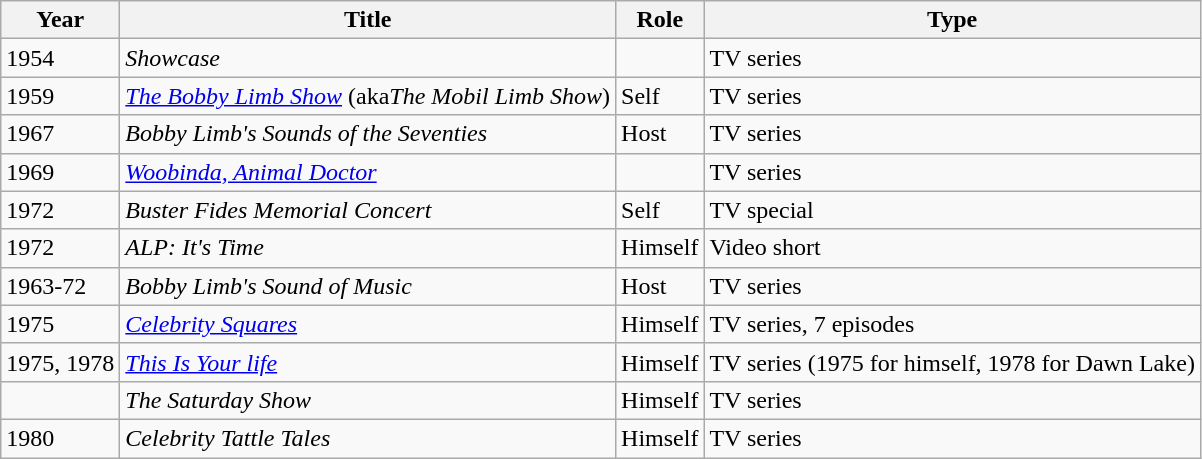<table class="wikitable">
<tr>
<th>Year</th>
<th>Title</th>
<th>Role</th>
<th>Type</th>
</tr>
<tr>
<td>1954</td>
<td><em>Showcase</em></td>
<td></td>
<td>TV series</td>
</tr>
<tr>
<td>1959</td>
<td><em><a href='#'>The Bobby Limb Show</a></em> (aka<em>The Mobil Limb Show</em>)</td>
<td>Self</td>
<td>TV series</td>
</tr>
<tr>
<td>1967</td>
<td><em>Bobby Limb's Sounds of the Seventies</em></td>
<td>Host</td>
<td>TV series</td>
</tr>
<tr>
<td>1969</td>
<td><em><a href='#'>Woobinda, Animal Doctor</a></em></td>
<td></td>
<td>TV series</td>
</tr>
<tr>
<td>1972</td>
<td><em>Buster Fides Memorial Concert</em></td>
<td>Self</td>
<td>TV special</td>
</tr>
<tr>
<td>1972</td>
<td><em>ALP: It's Time</em></td>
<td>Himself</td>
<td>Video short</td>
</tr>
<tr>
<td>1963-72</td>
<td><em>Bobby Limb's Sound of Music</em></td>
<td>Host</td>
<td>TV series</td>
</tr>
<tr>
<td>1975</td>
<td><em><a href='#'>Celebrity Squares</a></em></td>
<td>Himself</td>
<td>TV series, 7 episodes</td>
</tr>
<tr>
<td>1975, 1978</td>
<td><em><a href='#'>This Is Your life</a></em></td>
<td>Himself</td>
<td>TV series (1975 for himself, 1978 for Dawn Lake)</td>
</tr>
<tr>
<td></td>
<td><em>The Saturday Show</em></td>
<td>Himself</td>
<td>TV series</td>
</tr>
<tr>
<td>1980</td>
<td><em>Celebrity Tattle Tales</em></td>
<td>Himself</td>
<td>TV series</td>
</tr>
</table>
